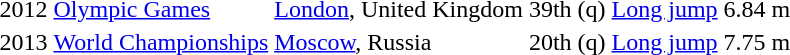<table>
<tr>
<td>2012</td>
<td><a href='#'>Olympic Games</a></td>
<td><a href='#'>London</a>, United Kingdom</td>
<td>39th (q)</td>
<td><a href='#'>Long jump</a></td>
<td>6.84 m</td>
<td></td>
</tr>
<tr>
<td>2013</td>
<td><a href='#'>World Championships</a></td>
<td><a href='#'>Moscow</a>, Russia</td>
<td>20th (q)</td>
<td><a href='#'>Long jump</a></td>
<td>7.75 m</td>
<td></td>
</tr>
</table>
